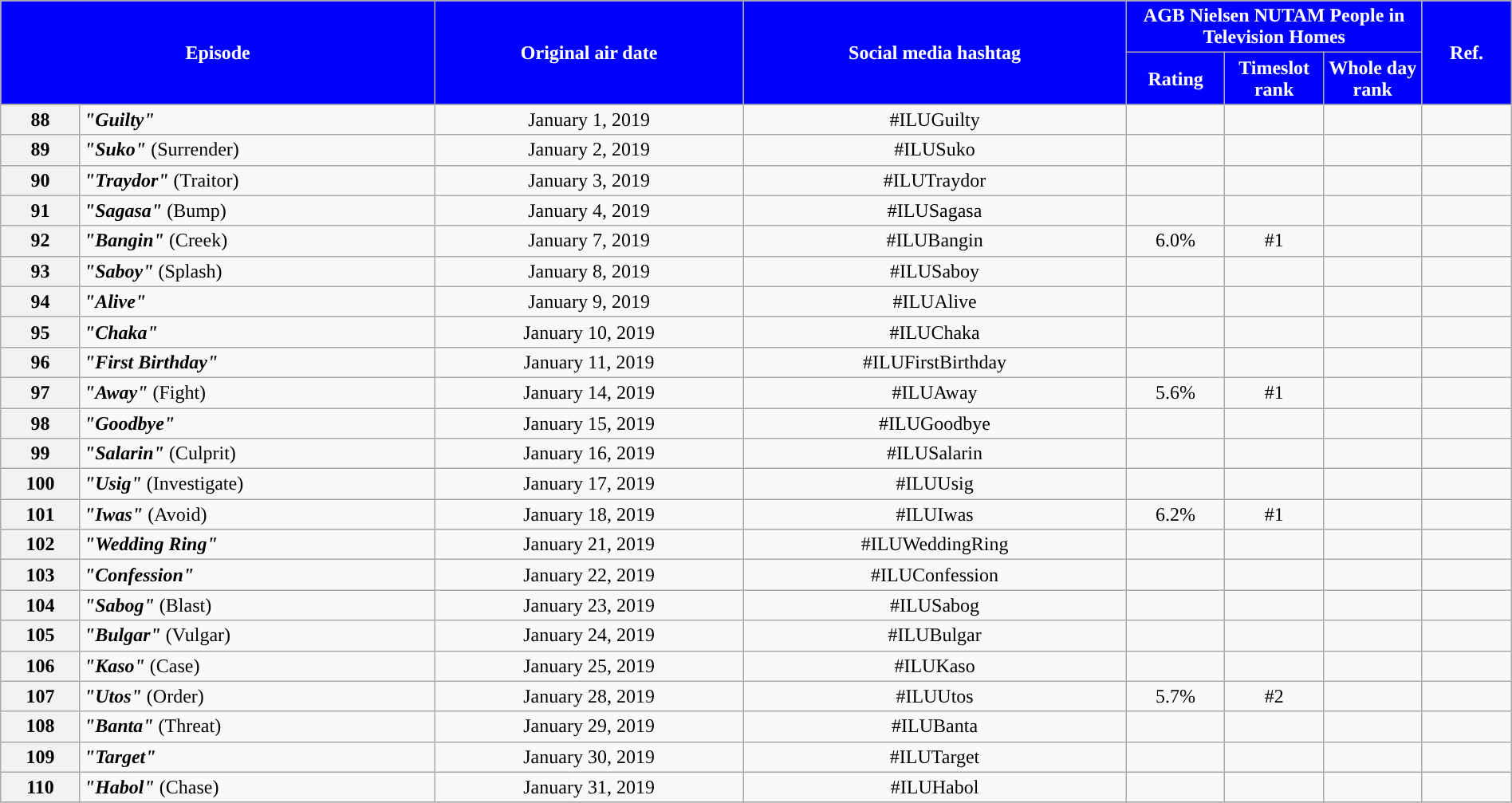<table class="wikitable" style="text-align:center; font-size:100%; line-height:18px;" width="100%">
<tr>
<th style="background-color:#0000FF; color:white;" colspan="2" rowspan="2">Episode</th>
<th style="background-color:#0000FF; color:white" rowspan="2">Original air date</th>
<th style="background-color:#0000FF; color:white" rowspan="2">Social media hashtag</th>
<th style="background-color:#0000FF; color:white;" colspan="3">AGB Nielsen NUTAM People in Television Homes</th>
<th style="background-color:#0000FF;  color:white;" rowspan="2">Ref.</th>
</tr>
<tr>
<th style="background-color:#0000FF; width:75px; color:white;">Rating</th>
<th style="background-color:#0000FF;  width:75px; color:white;">Timeslot<br>rank</th>
<th style="background-color:#0000FF; width:75px; color:white;">Whole day<br>rank</th>
</tr>
<tr>
<th>88</th>
<td style="text-align: left;"><strong><em>"Guilty"</em></strong></td>
<td>January 1, 2019</td>
<td>#ILUGuilty</td>
<td></td>
<td></td>
<td></td>
<td></td>
</tr>
<tr>
<th>89</th>
<td style="text-align: left;"><strong><em>"Suko"</em></strong> (Surrender)</td>
<td>January 2, 2019</td>
<td>#ILUSuko</td>
<td></td>
<td></td>
<td></td>
<td></td>
</tr>
<tr>
<th>90</th>
<td style="text-align: left;"><strong><em>"Traydor"</em></strong> (Traitor)</td>
<td>January 3, 2019</td>
<td>#ILUTraydor</td>
<td></td>
<td></td>
<td></td>
<td></td>
</tr>
<tr>
<th>91</th>
<td style="text-align: left;"><strong><em>"Sagasa"</em></strong> (Bump)</td>
<td>January 4, 2019</td>
<td>#ILUSagasa</td>
<td></td>
<td></td>
<td></td>
<td></td>
</tr>
<tr>
<th>92</th>
<td style="text-align: left;"><strong><em>"Bangin"</em></strong> (Creek)</td>
<td>January 7, 2019</td>
<td>#ILUBangin</td>
<td>6.0%</td>
<td>#1</td>
<td></td>
<td></td>
</tr>
<tr>
<th>93</th>
<td style="text-align: left;"><strong><em>"Saboy"</em></strong> (Splash)</td>
<td>January 8, 2019</td>
<td>#ILUSaboy</td>
<td></td>
<td></td>
<td></td>
<td></td>
</tr>
<tr>
<th>94</th>
<td style="text-align: left;"><strong><em>"Alive"</em></strong></td>
<td>January 9, 2019</td>
<td>#ILUAlive</td>
<td></td>
<td></td>
<td></td>
<td></td>
</tr>
<tr>
<th>95</th>
<td style="text-align: left;"><strong><em>"Chaka"</em></strong></td>
<td>January 10, 2019</td>
<td>#ILUChaka</td>
<td></td>
<td></td>
<td></td>
<td></td>
</tr>
<tr>
<th>96</th>
<td style="text-align: left;"><strong><em>"First Birthday"</em></strong></td>
<td>January 11, 2019</td>
<td>#ILUFirstBirthday</td>
<td></td>
<td></td>
<td></td>
<td></td>
</tr>
<tr>
<th>97</th>
<td style="text-align: left;"><strong><em>"Away"</em></strong> (Fight)</td>
<td>January 14, 2019</td>
<td>#ILUAway</td>
<td>5.6%</td>
<td>#1</td>
<td></td>
<td></td>
</tr>
<tr>
<th>98</th>
<td style="text-align: left;"><strong><em>"Goodbye"</em></strong></td>
<td>January 15, 2019</td>
<td>#ILUGoodbye</td>
<td></td>
<td></td>
<td></td>
<td></td>
</tr>
<tr>
<th>99</th>
<td style="text-align: left;"><strong><em>"Salarin"</em></strong> (Culprit)</td>
<td>January 16, 2019</td>
<td>#ILUSalarin</td>
<td></td>
<td></td>
<td></td>
<td></td>
</tr>
<tr>
<th>100</th>
<td style="text-align: left;"><strong><em>"Usig"</em></strong> (Investigate)</td>
<td>January 17, 2019</td>
<td>#ILUUsig</td>
<td></td>
<td></td>
<td></td>
<td></td>
</tr>
<tr>
<th>101</th>
<td style="text-align: left;"><strong><em>"Iwas"</em></strong> (Avoid)</td>
<td>January 18, 2019</td>
<td>#ILUIwas</td>
<td>6.2%</td>
<td>#1</td>
<td></td>
<td></td>
</tr>
<tr>
<th>102</th>
<td style="text-align: left;"><strong><em>"Wedding Ring"</em></strong></td>
<td>January 21, 2019</td>
<td>#ILUWeddingRing</td>
<td></td>
<td></td>
<td></td>
<td></td>
</tr>
<tr>
<th>103</th>
<td style="text-align: left;"><strong><em>"Confession"</em></strong></td>
<td>January 22, 2019</td>
<td>#ILUConfession</td>
<td></td>
<td></td>
<td></td>
<td></td>
</tr>
<tr>
<th>104</th>
<td style="text-align: left;"><strong><em>"Sabog"</em></strong> (Blast)</td>
<td>January 23, 2019</td>
<td>#ILUSabog</td>
<td></td>
<td></td>
<td></td>
<td></td>
</tr>
<tr>
<th>105</th>
<td style="text-align: left;"><strong><em>"Bulgar"</em></strong> (Vulgar)</td>
<td>January 24, 2019</td>
<td>#ILUBulgar</td>
<td></td>
<td></td>
<td></td>
<td></td>
</tr>
<tr>
<th>106</th>
<td style="text-align: left;"><strong><em>"Kaso"</em></strong> (Case)</td>
<td>January 25, 2019</td>
<td>#ILUKaso</td>
<td></td>
<td></td>
<td></td>
<td></td>
</tr>
<tr>
<th>107</th>
<td style="text-align: left;"><strong><em>"Utos"</em></strong> (Order)</td>
<td>January 28, 2019</td>
<td>#ILUUtos</td>
<td>5.7%</td>
<td>#2</td>
<td></td>
<td></td>
</tr>
<tr>
<th>108</th>
<td style="text-align: left;"><strong><em>"Banta"</em></strong> (Threat)</td>
<td>January 29, 2019</td>
<td>#ILUBanta</td>
<td></td>
<td></td>
<td></td>
<td></td>
</tr>
<tr>
<th>109</th>
<td style="text-align: left;"><strong><em>"Target"</em></strong></td>
<td>January 30, 2019</td>
<td>#ILUTarget</td>
<td></td>
<td></td>
<td></td>
<td></td>
</tr>
<tr>
<th>110</th>
<td style="text-align: left;"><strong><em>"Habol"</em></strong> (Chase)</td>
<td>January 31, 2019</td>
<td>#ILUHabol</td>
<td></td>
<td></td>
<td></td>
<td></td>
</tr>
<tr>
</tr>
</table>
